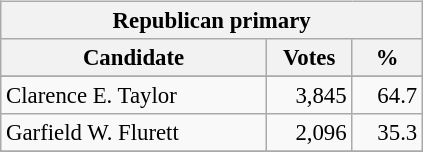<table class="wikitable" align="left" style="margin: 1em 1em 1em 0; font-size: 95%;">
<tr>
<th colspan="3">Republican primary</th>
</tr>
<tr>
<th colspan="1" style="width: 170px">Candidate</th>
<th style="width: 50px">Votes</th>
<th style="width: 40px">%</th>
</tr>
<tr>
</tr>
<tr>
<td>Clarence E. Taylor</td>
<td align="right">3,845</td>
<td align="right">64.7</td>
</tr>
<tr>
<td>Garfield W. Flurett</td>
<td align="right">2,096</td>
<td align="right">35.3</td>
</tr>
<tr>
</tr>
</table>
